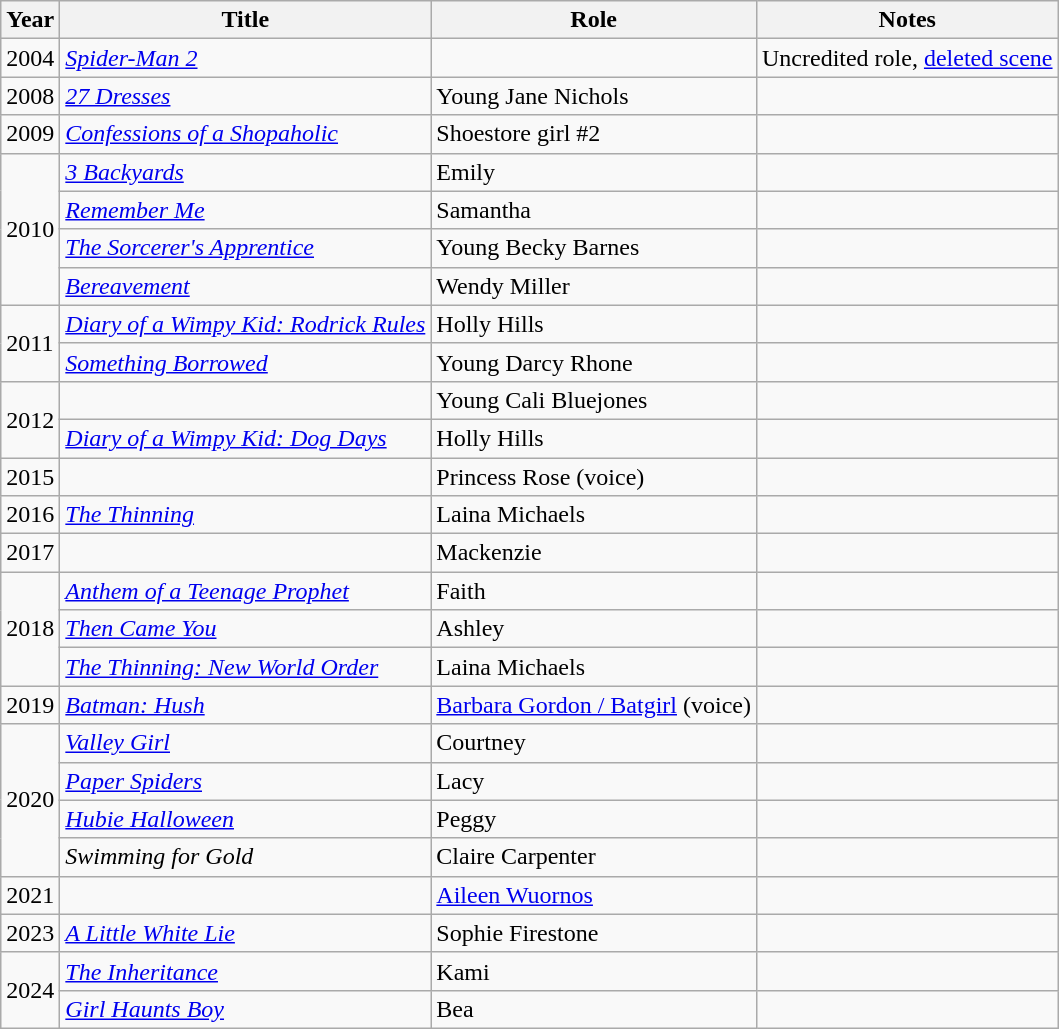<table class="wikitable sortable">
<tr>
<th>Year</th>
<th>Title</th>
<th>Role</th>
<th class="unsortable">Notes</th>
</tr>
<tr>
<td>2004</td>
<td><em><a href='#'>Spider-Man 2</a></em></td>
<td></td>
<td>Uncredited role, <a href='#'>deleted scene</a></td>
</tr>
<tr>
<td>2008</td>
<td><em><a href='#'>27 Dresses</a></em></td>
<td>Young Jane Nichols</td>
<td></td>
</tr>
<tr>
<td>2009</td>
<td><em><a href='#'>Confessions of a Shopaholic</a></em></td>
<td>Shoestore girl #2</td>
<td></td>
</tr>
<tr>
<td rowspan="4">2010</td>
<td><em><a href='#'>3 Backyards</a></em></td>
<td>Emily</td>
<td></td>
</tr>
<tr>
<td><em><a href='#'>Remember Me</a></em></td>
<td>Samantha</td>
<td></td>
</tr>
<tr>
<td><em><a href='#'>The Sorcerer's Apprentice</a></em></td>
<td>Young Becky Barnes</td>
<td></td>
</tr>
<tr>
<td><em><a href='#'>Bereavement</a></em></td>
<td>Wendy Miller</td>
<td></td>
</tr>
<tr>
<td rowspan="2">2011</td>
<td style="white-space:nowrap;"><em><a href='#'>Diary of a Wimpy Kid: Rodrick Rules</a></em></td>
<td>Holly Hills</td>
<td></td>
</tr>
<tr>
<td><em><a href='#'>Something Borrowed</a></em></td>
<td>Young Darcy Rhone</td>
<td></td>
</tr>
<tr>
<td rowspan="2">2012</td>
<td><em></em></td>
<td>Young Cali Bluejones</td>
<td></td>
</tr>
<tr>
<td><em><a href='#'>Diary of a Wimpy Kid: Dog Days</a></em></td>
<td>Holly Hills</td>
<td></td>
</tr>
<tr>
<td>2015</td>
<td><em></em></td>
<td>Princess Rose (voice)</td>
<td></td>
</tr>
<tr>
<td>2016</td>
<td><em><a href='#'>The Thinning</a></em></td>
<td>Laina Michaels</td>
<td></td>
</tr>
<tr>
<td>2017</td>
<td><em></em></td>
<td>Mackenzie</td>
<td></td>
</tr>
<tr>
<td rowspan="3">2018</td>
<td><em><a href='#'>Anthem of a Teenage Prophet</a></em></td>
<td>Faith</td>
<td></td>
</tr>
<tr>
<td><em><a href='#'>Then Came You</a></em></td>
<td>Ashley</td>
<td></td>
</tr>
<tr>
<td><em><a href='#'>The Thinning: New World Order</a></em></td>
<td>Laina Michaels</td>
<td></td>
</tr>
<tr>
<td>2019</td>
<td><em><a href='#'>Batman: Hush</a></em></td>
<td><a href='#'>Barbara Gordon / Batgirl</a> (voice)</td>
<td></td>
</tr>
<tr>
<td rowspan="4">2020</td>
<td><em><a href='#'>Valley Girl</a></em></td>
<td>Courtney</td>
<td></td>
</tr>
<tr>
<td><em><a href='#'>Paper Spiders</a></em></td>
<td>Lacy</td>
<td></td>
</tr>
<tr>
<td><em><a href='#'>Hubie Halloween</a></em></td>
<td>Peggy</td>
<td></td>
</tr>
<tr>
<td><em>Swimming for Gold</em></td>
<td>Claire Carpenter</td>
<td></td>
</tr>
<tr>
<td>2021</td>
<td></td>
<td><a href='#'>Aileen Wuornos</a></td>
<td></td>
</tr>
<tr>
<td>2023</td>
<td><em><a href='#'>A Little White Lie</a></em></td>
<td>Sophie Firestone</td>
<td></td>
</tr>
<tr>
<td rowspan=2>2024</td>
<td><a href='#'><em>The Inheritance</em></a></td>
<td>Kami</td>
<td></td>
</tr>
<tr>
<td><em><a href='#'>Girl Haunts Boy</a></em></td>
<td>Bea</td>
<td></td>
</tr>
</table>
